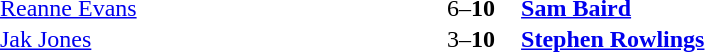<table width="50%" cellspacing="1">
<tr>
<th width=45%></th>
<th width=10%></th>
<th width=45%></th>
</tr>
<tr>
<td> <a href='#'>Reanne Evans</a></td>
<td align="center">6–<strong>10</strong></td>
<td> <strong><a href='#'>Sam Baird</a></strong></td>
</tr>
<tr>
<td> <a href='#'>Jak Jones</a></td>
<td align="center">3–<strong>10</strong></td>
<td> <strong><a href='#'>Stephen Rowlings</a></strong></td>
</tr>
<tr>
</tr>
</table>
